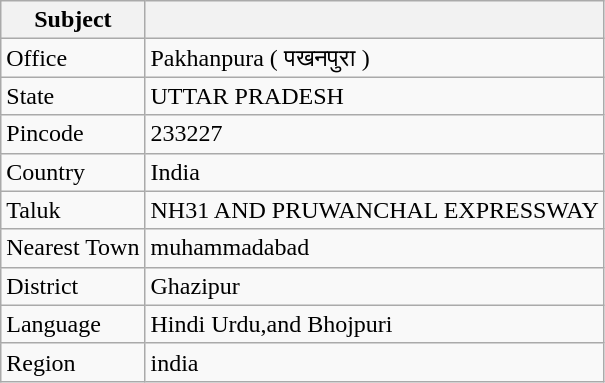<table class="wikitable">
<tr>
<th>Subject</th>
<th></th>
</tr>
<tr>
<td>Office</td>
<td>Pakhanpura  ( पखनपुरा )</td>
</tr>
<tr>
<td>State</td>
<td>UTTAR PRADESH</td>
</tr>
<tr>
<td>Pincode</td>
<td>233227</td>
</tr>
<tr>
<td>Country</td>
<td>India</td>
</tr>
<tr>
<td>Taluk</td>
<td>NH31 AND PRUWANCHAL EXPRESSWAY</td>
</tr>
<tr>
<td>Nearest Town</td>
<td>muhammadabad</td>
</tr>
<tr>
<td>District</td>
<td>Ghazipur</td>
</tr>
<tr>
<td>Language</td>
<td>Hindi Urdu,and Bhojpuri</td>
</tr>
<tr>
<td>Region</td>
<td>india</td>
</tr>
</table>
